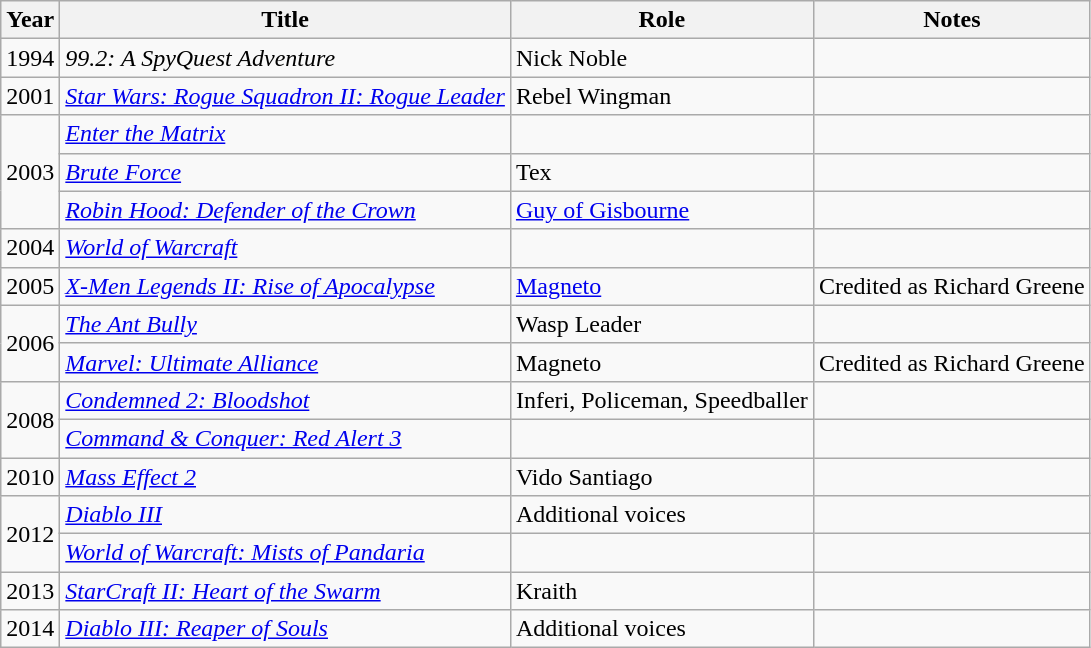<table class="wikitable sortable plainrowheaders" style="white-space:nowrap">
<tr>
<th>Year</th>
<th>Title</th>
<th>Role</th>
<th>Notes</th>
</tr>
<tr>
<td>1994</td>
<td><em>99.2: A SpyQuest Adventure</em></td>
<td>Nick Noble</td>
<td></td>
</tr>
<tr>
<td>2001</td>
<td><em><a href='#'>Star Wars: Rogue Squadron II: Rogue Leader</a></em></td>
<td>Rebel Wingman</td>
<td></td>
</tr>
<tr>
<td rowspan=3>2003</td>
<td><em><a href='#'>Enter the Matrix</a></em></td>
<td></td>
<td></td>
</tr>
<tr>
<td><em><a href='#'>Brute Force</a></em></td>
<td>Tex</td>
<td></td>
</tr>
<tr>
<td><em><a href='#'>Robin Hood: Defender of the Crown</a></em></td>
<td><a href='#'>Guy of Gisbourne</a></td>
<td></td>
</tr>
<tr>
<td>2004</td>
<td><em><a href='#'>World of Warcraft</a></em></td>
<td></td>
<td></td>
</tr>
<tr>
<td>2005</td>
<td><em><a href='#'>X-Men Legends II: Rise of Apocalypse</a></em></td>
<td><a href='#'>Magneto</a></td>
<td>Credited as Richard Greene</td>
</tr>
<tr>
<td rowspan="2">2006</td>
<td><em><a href='#'>The Ant Bully</a></em></td>
<td>Wasp Leader</td>
<td></td>
</tr>
<tr>
<td><em><a href='#'>Marvel: Ultimate Alliance</a></em></td>
<td>Magneto</td>
<td>Credited as Richard Greene</td>
</tr>
<tr>
<td rowspan=2>2008</td>
<td><em><a href='#'>Condemned 2: Bloodshot</a></em></td>
<td>Inferi, Policeman, Speedballer</td>
<td></td>
</tr>
<tr>
<td><em><a href='#'>Command & Conquer: Red Alert 3</a></em></td>
<td></td>
<td></td>
</tr>
<tr>
<td>2010</td>
<td><em><a href='#'>Mass Effect 2</a></em></td>
<td>Vido Santiago</td>
<td></td>
</tr>
<tr>
<td rowspan=2>2012</td>
<td><em><a href='#'>Diablo III</a></em></td>
<td>Additional voices</td>
<td></td>
</tr>
<tr>
<td><em><a href='#'>World of Warcraft: Mists of Pandaria</a></em></td>
<td></td>
<td></td>
</tr>
<tr>
<td>2013</td>
<td><em><a href='#'>StarCraft II: Heart of the Swarm</a></em></td>
<td>Kraith</td>
<td></td>
</tr>
<tr>
<td>2014</td>
<td><em><a href='#'>Diablo III: Reaper of Souls</a></em></td>
<td>Additional voices</td>
<td></td>
</tr>
</table>
